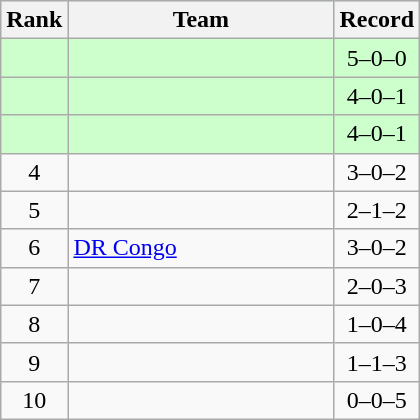<table class=wikitable style="text-align:center;">
<tr bgcolor=#ccffcc>
<th>Rank</th>
<th width=170>Team</th>
<th>Record</th>
</tr>
<tr bgcolor=#ccffcc>
<td></td>
<td align=left></td>
<td>5–0–0</td>
</tr>
<tr bgcolor=#ccffcc>
<td></td>
<td align=left></td>
<td>4–0–1</td>
</tr>
<tr bgcolor=#ccffcc>
<td></td>
<td align=left></td>
<td>4–0–1</td>
</tr>
<tr>
<td>4</td>
<td align=left></td>
<td>3–0–2</td>
</tr>
<tr>
<td>5</td>
<td align=left></td>
<td>2–1–2</td>
</tr>
<tr>
<td>6</td>
<td align=left> <a href='#'>DR Congo</a></td>
<td>3–0–2</td>
</tr>
<tr>
<td>7</td>
<td align=left></td>
<td>2–0–3</td>
</tr>
<tr>
<td>8</td>
<td align=left></td>
<td>1–0–4</td>
</tr>
<tr>
<td>9</td>
<td align=left></td>
<td>1–1–3</td>
</tr>
<tr>
<td>10</td>
<td align=left></td>
<td>0–0–5</td>
</tr>
</table>
